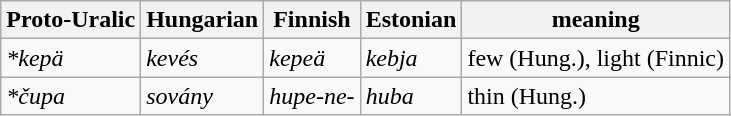<table class="wikitable">
<tr>
<th>Proto-Uralic</th>
<th>Hungarian</th>
<th>Finnish</th>
<th>Estonian</th>
<th>meaning</th>
</tr>
<tr>
<td><em>*kepä</em></td>
<td><em>kevés</em></td>
<td><em>kepeä</em></td>
<td><em>kebja</em></td>
<td>few (Hung.), light (Finnic)</td>
</tr>
<tr>
<td><em>*čupa</em></td>
<td><em>sovány</em></td>
<td><em>hupe-ne-</em></td>
<td><em>huba</em></td>
<td>thin (Hung.)</td>
</tr>
</table>
